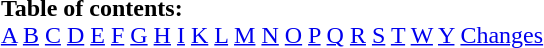<table border="0" id="toc" style="margin: 0 auto;" align=center>
<tr>
<td><strong>Table of contents:</strong><br><a href='#'>A</a> <a href='#'>B</a> <a href='#'>C</a> <a href='#'>D</a> <a href='#'>E</a> <a href='#'>F</a> <a href='#'>G</a> <a href='#'>H</a> <a href='#'>I</a> <a href='#'>K</a> <a href='#'>L</a> <a href='#'>M</a> <a href='#'>N</a> <a href='#'>O</a> <a href='#'>P</a> <a href='#'>Q</a> <a href='#'>R</a> <a href='#'>S</a> <a href='#'>T</a> <a href='#'>W</a> <a href='#'>Y</a> <a href='#'>Changes</a></td>
</tr>
</table>
